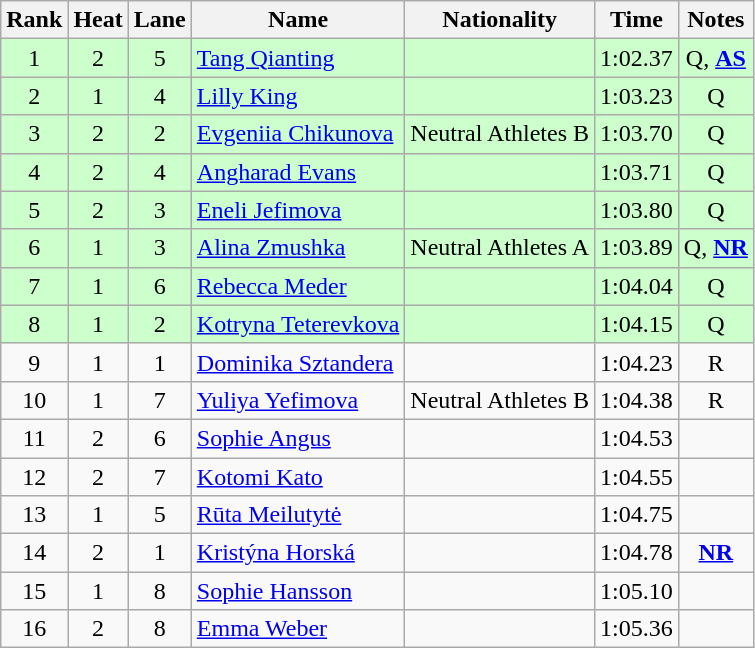<table class="wikitable sortable" style="text-align:center">
<tr>
<th>Rank</th>
<th>Heat</th>
<th>Lane</th>
<th>Name</th>
<th>Nationality</th>
<th>Time</th>
<th>Notes</th>
</tr>
<tr bgcolor=ccffcc>
<td>1</td>
<td>2</td>
<td>5</td>
<td align=left><a href='#'>Tang Qianting</a></td>
<td align=left></td>
<td>1:02.37</td>
<td>Q, <a href='#'> <strong>AS</strong></a></td>
</tr>
<tr bgcolor=ccffcc>
<td>2</td>
<td>1</td>
<td>4</td>
<td align=left><a href='#'>Lilly King</a></td>
<td align=left></td>
<td>1:03.23</td>
<td>Q</td>
</tr>
<tr bgcolor=ccffcc>
<td>3</td>
<td>2</td>
<td>2</td>
<td align=left><a href='#'>Evgeniia Chikunova</a></td>
<td align=left> Neutral Athletes B</td>
<td>1:03.70</td>
<td>Q</td>
</tr>
<tr bgcolor=ccffcc>
<td>4</td>
<td>2</td>
<td>4</td>
<td align=left><a href='#'>Angharad Evans</a></td>
<td align=left></td>
<td>1:03.71</td>
<td>Q</td>
</tr>
<tr bgcolor=ccffcc>
<td>5</td>
<td>2</td>
<td>3</td>
<td align=left><a href='#'>Eneli Jefimova</a></td>
<td align=left></td>
<td>1:03.80</td>
<td>Q</td>
</tr>
<tr bgcolor=ccffcc>
<td>6</td>
<td>1</td>
<td>3</td>
<td align=left><a href='#'>Alina Zmushka</a></td>
<td align=left> Neutral Athletes A</td>
<td>1:03.89</td>
<td>Q, <strong><a href='#'>NR</a></strong></td>
</tr>
<tr bgcolor=ccffcc>
<td>7</td>
<td>1</td>
<td>6</td>
<td align=left><a href='#'>Rebecca Meder</a></td>
<td align=left></td>
<td>1:04.04</td>
<td>Q</td>
</tr>
<tr bgcolor=ccffcc>
<td>8</td>
<td>1</td>
<td>2</td>
<td align=left><a href='#'>Kotryna Teterevkova</a></td>
<td align=left></td>
<td>1:04.15</td>
<td>Q</td>
</tr>
<tr>
<td>9</td>
<td>1</td>
<td>1</td>
<td align=left><a href='#'>Dominika Sztandera</a></td>
<td align=left></td>
<td>1:04.23</td>
<td>R</td>
</tr>
<tr>
<td>10</td>
<td>1</td>
<td>7</td>
<td align=left><a href='#'>Yuliya Yefimova</a></td>
<td align=left> Neutral Athletes B</td>
<td>1:04.38</td>
<td>R</td>
</tr>
<tr>
<td>11</td>
<td>2</td>
<td>6</td>
<td align=left><a href='#'>Sophie Angus</a></td>
<td align=left></td>
<td>1:04.53</td>
<td></td>
</tr>
<tr>
<td>12</td>
<td>2</td>
<td>7</td>
<td align=left><a href='#'>Kotomi Kato</a></td>
<td align=left></td>
<td>1:04.55</td>
<td></td>
</tr>
<tr>
<td>13</td>
<td>1</td>
<td>5</td>
<td align=left><a href='#'>Rūta Meilutytė</a></td>
<td align=left></td>
<td>1:04.75</td>
<td></td>
</tr>
<tr>
<td>14</td>
<td>2</td>
<td>1</td>
<td align=left><a href='#'>Kristýna Horská</a></td>
<td align=left></td>
<td>1:04.78</td>
<td><strong><a href='#'>NR</a></strong></td>
</tr>
<tr>
<td>15</td>
<td>1</td>
<td>8</td>
<td align=left><a href='#'>Sophie Hansson</a></td>
<td align=left></td>
<td>1:05.10</td>
<td></td>
</tr>
<tr>
<td>16</td>
<td>2</td>
<td>8</td>
<td align=left><a href='#'>Emma Weber</a></td>
<td align=left></td>
<td>1:05.36</td>
<td></td>
</tr>
</table>
